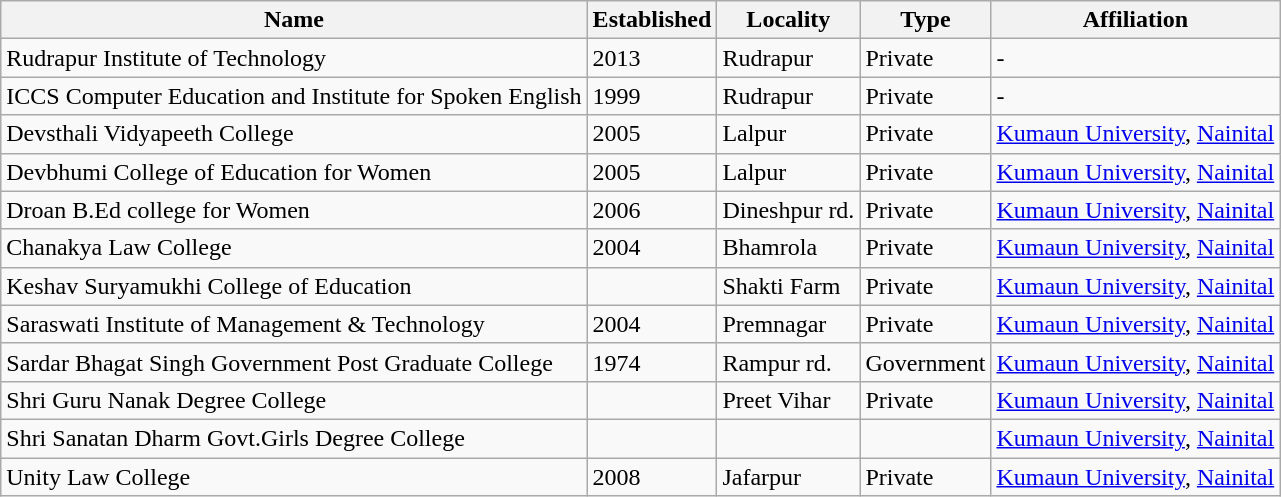<table class="wikitable sortable">
<tr>
<th>Name</th>
<th>Established</th>
<th>Locality</th>
<th>Type</th>
<th>Affiliation</th>
</tr>
<tr>
<td>Rudrapur Institute of Technology</td>
<td>2013</td>
<td>Rudrapur</td>
<td>Private</td>
<td>-</td>
</tr>
<tr>
<td>ICCS Computer Education and Institute for Spoken English</td>
<td>1999</td>
<td>Rudrapur</td>
<td>Private</td>
<td>-</td>
</tr>
<tr>
<td>Devsthali Vidyapeeth College</td>
<td>2005</td>
<td>Lalpur</td>
<td>Private</td>
<td><a href='#'>Kumaun University</a>, <a href='#'>Nainital</a></td>
</tr>
<tr>
<td>Devbhumi College of Education for Women</td>
<td>2005</td>
<td>Lalpur</td>
<td>Private</td>
<td><a href='#'>Kumaun University</a>, <a href='#'>Nainital</a></td>
</tr>
<tr>
<td>Droan B.Ed college for Women</td>
<td>2006</td>
<td>Dineshpur rd.</td>
<td>Private</td>
<td><a href='#'>Kumaun University</a>, <a href='#'>Nainital</a></td>
</tr>
<tr>
<td>Chanakya Law College</td>
<td>2004</td>
<td>Bhamrola</td>
<td>Private</td>
<td><a href='#'>Kumaun University</a>, <a href='#'>Nainital</a></td>
</tr>
<tr>
<td>Keshav Suryamukhi College of Education</td>
<td></td>
<td>Shakti Farm</td>
<td>Private</td>
<td><a href='#'>Kumaun University</a>, <a href='#'>Nainital</a></td>
</tr>
<tr>
<td>Saraswati Institute of Management & Technology</td>
<td>2004</td>
<td>Premnagar</td>
<td>Private</td>
<td><a href='#'>Kumaun University</a>, <a href='#'>Nainital</a></td>
</tr>
<tr>
<td>Sardar Bhagat Singh Government Post Graduate College</td>
<td>1974</td>
<td>Rampur rd.</td>
<td>Government</td>
<td><a href='#'>Kumaun University</a>, <a href='#'>Nainital</a></td>
</tr>
<tr>
<td>Shri Guru Nanak Degree College</td>
<td></td>
<td>Preet Vihar</td>
<td>Private</td>
<td><a href='#'>Kumaun University</a>, <a href='#'>Nainital</a></td>
</tr>
<tr>
<td>Shri Sanatan Dharm Govt.Girls Degree College</td>
<td></td>
<td></td>
<td></td>
<td><a href='#'>Kumaun University</a>, <a href='#'>Nainital</a></td>
</tr>
<tr>
<td>Unity Law College</td>
<td>2008</td>
<td>Jafarpur</td>
<td>Private</td>
<td><a href='#'>Kumaun University</a>, <a href='#'>Nainital</a></td>
</tr>
</table>
